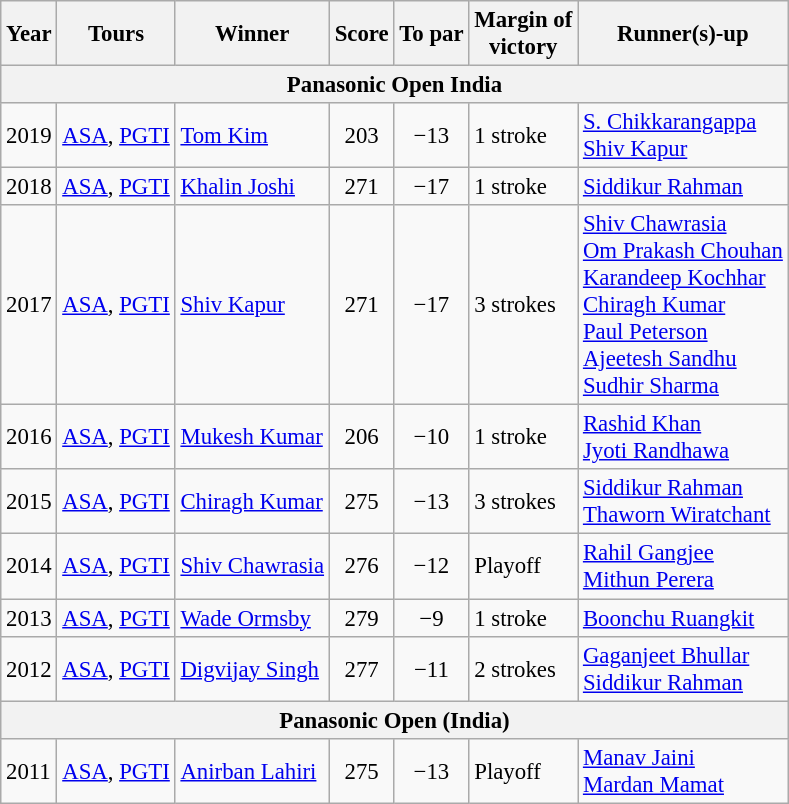<table class=wikitable style="font-size:95%">
<tr>
<th>Year</th>
<th>Tours</th>
<th>Winner</th>
<th>Score</th>
<th>To par</th>
<th>Margin of<br>victory</th>
<th>Runner(s)-up</th>
</tr>
<tr>
<th colspan=7>Panasonic Open India</th>
</tr>
<tr>
<td>2019</td>
<td><a href='#'>ASA</a>, <a href='#'>PGTI</a></td>
<td> <a href='#'>Tom Kim</a></td>
<td align=center>203</td>
<td align=center>−13</td>
<td>1 stroke</td>
<td> <a href='#'>S. Chikkarangappa</a><br> <a href='#'>Shiv Kapur</a></td>
</tr>
<tr>
<td>2018</td>
<td><a href='#'>ASA</a>, <a href='#'>PGTI</a></td>
<td> <a href='#'>Khalin Joshi</a></td>
<td align=center>271</td>
<td align=center>−17</td>
<td>1 stroke</td>
<td> <a href='#'>Siddikur Rahman</a></td>
</tr>
<tr>
<td>2017</td>
<td><a href='#'>ASA</a>, <a href='#'>PGTI</a></td>
<td> <a href='#'>Shiv Kapur</a></td>
<td align=center>271</td>
<td align=center>−17</td>
<td>3 strokes</td>
<td> <a href='#'>Shiv Chawrasia</a><br> <a href='#'>Om Prakash Chouhan</a><br> <a href='#'>Karandeep Kochhar</a><br> <a href='#'>Chiragh Kumar</a><br> <a href='#'>Paul Peterson</a><br> <a href='#'>Ajeetesh Sandhu</a><br> <a href='#'>Sudhir Sharma</a></td>
</tr>
<tr>
<td>2016</td>
<td><a href='#'>ASA</a>, <a href='#'>PGTI</a></td>
<td> <a href='#'>Mukesh Kumar</a></td>
<td align=center>206</td>
<td align=center>−10</td>
<td>1 stroke</td>
<td> <a href='#'>Rashid Khan</a><br> <a href='#'>Jyoti Randhawa</a></td>
</tr>
<tr>
<td>2015</td>
<td><a href='#'>ASA</a>, <a href='#'>PGTI</a></td>
<td> <a href='#'>Chiragh Kumar</a></td>
<td align=center>275</td>
<td align=center>−13</td>
<td>3 strokes</td>
<td> <a href='#'>Siddikur Rahman</a><br> <a href='#'>Thaworn Wiratchant</a></td>
</tr>
<tr>
<td>2014</td>
<td><a href='#'>ASA</a>, <a href='#'>PGTI</a></td>
<td> <a href='#'>Shiv Chawrasia</a></td>
<td align=center>276</td>
<td align=center>−12</td>
<td>Playoff</td>
<td> <a href='#'>Rahil Gangjee</a><br> <a href='#'>Mithun Perera</a></td>
</tr>
<tr>
<td>2013</td>
<td><a href='#'>ASA</a>, <a href='#'>PGTI</a></td>
<td> <a href='#'>Wade Ormsby</a></td>
<td align=center>279</td>
<td align=center>−9</td>
<td>1 stroke</td>
<td> <a href='#'>Boonchu Ruangkit</a></td>
</tr>
<tr>
<td>2012</td>
<td><a href='#'>ASA</a>, <a href='#'>PGTI</a></td>
<td> <a href='#'>Digvijay Singh</a></td>
<td align=center>277</td>
<td align=center>−11</td>
<td>2 strokes</td>
<td> <a href='#'>Gaganjeet Bhullar</a><br>  <a href='#'>Siddikur Rahman</a></td>
</tr>
<tr>
<th colspan=7>Panasonic Open (India)</th>
</tr>
<tr>
<td>2011</td>
<td><a href='#'>ASA</a>, <a href='#'>PGTI</a></td>
<td> <a href='#'>Anirban Lahiri</a></td>
<td align=center>275</td>
<td align=center>−13</td>
<td>Playoff</td>
<td> <a href='#'>Manav Jaini</a><br> <a href='#'>Mardan Mamat</a></td>
</tr>
</table>
